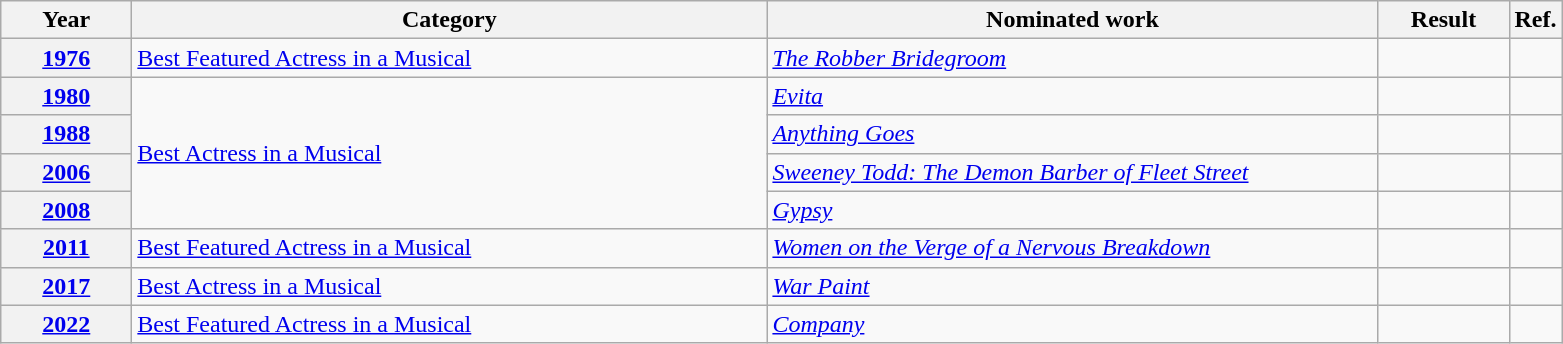<table class=wikitable>
<tr>
<th scope="col" style="width:5em;">Year</th>
<th scope="col" style="width:26em;">Category</th>
<th scope="col" style="width:25em;">Nominated work</th>
<th scope="col" style="width:5em;">Result</th>
<th>Ref.</th>
</tr>
<tr>
<th Scope=row><a href='#'>1976</a></th>
<td><a href='#'>Best Featured Actress in a Musical</a></td>
<td><em><a href='#'>The Robber Bridegroom</a></em></td>
<td></td>
<td ! Scope=row></td>
</tr>
<tr>
<th Scope=row><a href='#'>1980</a></th>
<td rowspan=4><a href='#'>Best Actress in a Musical</a></td>
<td><em><a href='#'>Evita</a></em></td>
<td></td>
<td ! Scope=row></td>
</tr>
<tr>
<th Scope=row><a href='#'>1988</a></th>
<td><em><a href='#'>Anything Goes</a></em></td>
<td></td>
<td ! Scope=row></td>
</tr>
<tr>
<th Scope=row><a href='#'>2006</a></th>
<td><em><a href='#'>Sweeney Todd: The Demon Barber of Fleet Street</a></em></td>
<td></td>
<td ! Scope=row></td>
</tr>
<tr>
<th Scope=row><a href='#'>2008</a></th>
<td><em><a href='#'>Gypsy</a></em></td>
<td></td>
<td ! Scope=row></td>
</tr>
<tr>
<th Scope=row><a href='#'>2011</a></th>
<td><a href='#'>Best Featured Actress in a Musical</a></td>
<td><em><a href='#'>Women on the Verge of a Nervous Breakdown</a></em></td>
<td></td>
<td ! Scope=row></td>
</tr>
<tr>
<th Scope=row><a href='#'>2017</a></th>
<td><a href='#'>Best Actress in a Musical</a></td>
<td><a href='#'><em>War Paint</em></a></td>
<td></td>
<td ! Scope=row></td>
</tr>
<tr>
<th Scope=row><a href='#'>2022</a></th>
<td><a href='#'>Best Featured Actress in a Musical</a></td>
<td><em><a href='#'>Company</a></em></td>
<td></td>
<td ! Scope=row></td>
</tr>
</table>
